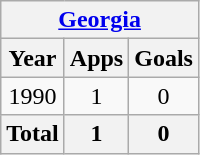<table class="wikitable" style="text-align:center">
<tr>
<th colspan=3><a href='#'>Georgia</a></th>
</tr>
<tr>
<th>Year</th>
<th>Apps</th>
<th>Goals</th>
</tr>
<tr>
<td>1990</td>
<td>1</td>
<td>0</td>
</tr>
<tr>
<th>Total</th>
<th>1</th>
<th>0</th>
</tr>
</table>
